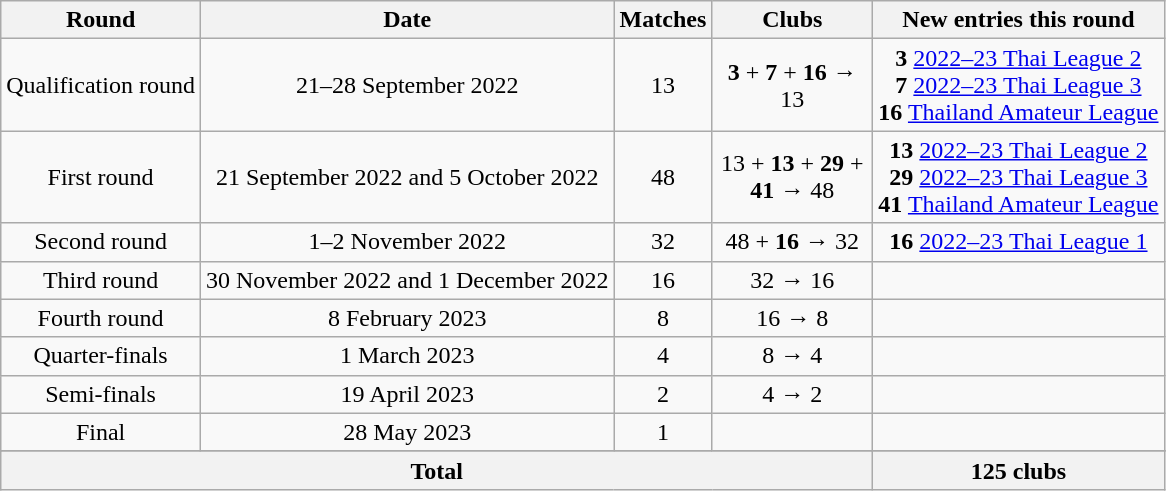<table class="wikitable">
<tr>
<th>Round</th>
<th>Date</th>
<th>Matches</th>
<th width=100>Clubs</th>
<th>New entries this round</th>
</tr>
<tr align=center>
<td>Qualification round</td>
<td>21–28 September 2022</td>
<td>13</td>
<td><strong>3</strong> + <strong>7</strong> + <strong>16</strong> → 13</td>
<td><strong>3</strong> <a href='#'>2022–23 Thai League 2</a><br><strong>7</strong> <a href='#'>2022–23 Thai League 3</a><br><strong>16</strong> <a href='#'>Thailand Amateur League</a></td>
</tr>
<tr align=center>
<td>First round</td>
<td>21 September 2022 and 5 October 2022</td>
<td>48</td>
<td>13 + <strong>13</strong> + <strong>29</strong> + <strong>41</strong> → 48</td>
<td><strong>13</strong> <a href='#'>2022–23 Thai League 2</a><br><strong>29</strong> <a href='#'>2022–23 Thai League 3</a><br><strong>41</strong> <a href='#'>Thailand Amateur League</a></td>
</tr>
<tr align=center>
<td>Second round</td>
<td>1–2 November 2022</td>
<td>32</td>
<td>48 + <strong>16</strong> → 32</td>
<td><strong>16</strong> <a href='#'>2022–23 Thai League 1</a></td>
</tr>
<tr align=center>
<td>Third round</td>
<td>30 November 2022 and 1 December 2022</td>
<td>16</td>
<td>32 → 16</td>
<td></td>
</tr>
<tr align=center>
<td>Fourth round</td>
<td>8 February 2023</td>
<td>8</td>
<td>16 → 8</td>
<td></td>
</tr>
<tr align=center>
<td>Quarter-finals</td>
<td>1 March 2023</td>
<td>4</td>
<td>8 → 4</td>
<td></td>
</tr>
<tr align=center>
<td>Semi-finals</td>
<td>19 April 2023</td>
<td>2</td>
<td>4 → 2</td>
<td></td>
</tr>
<tr align=center>
<td>Final</td>
<td>28 May 2023</td>
<td>1</td>
<td></td>
<td></td>
</tr>
<tr align=left|>
</tr>
<tr>
<th colspan=4>Total</th>
<th>125 clubs</th>
</tr>
</table>
